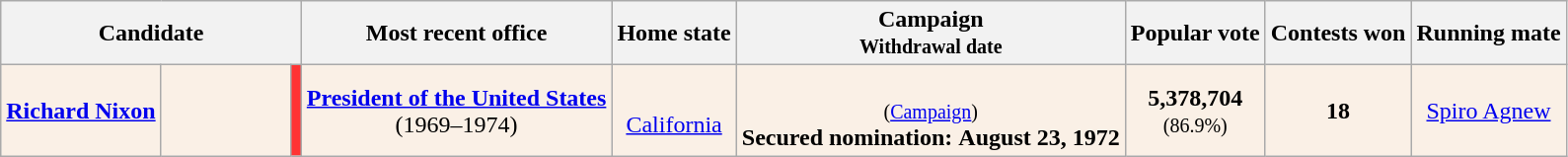<table class="sortable wikitable" style="text-align:center;">
<tr>
<th colspan="3">Candidate</th>
<th class="unsortable">Most recent office</th>
<th>Home state</th>
<th data-sort-type="date">Campaign<br><small>Withdrawal date</small></th>
<th>Popular vote</th>
<th>Contests won</th>
<th>Running mate</th>
</tr>
<tr style="background:linen;">
<th style="background:linen;" scope="row" data-sort-=""><a href='#'>Richard Nixon</a></th>
<td style="min-width:80px;"></td>
<td style="background:#FF3333;"></td>
<td><strong><a href='#'>President of the United States</a></strong><br>(1969–1974)</td>
<td><br><a href='#'>California</a></td>
<td data-sort-value="0"><br><small>(<a href='#'>Campaign</a>)</small><br><strong>Secured nomination:</strong> <strong>August 23, 1972</strong></td>
<td data-sort-value="5,378,704"><strong>5,378,704</strong><br><small>(86.9%)</small></td>
<td data-sort-value="18"><strong>18</strong></td>
<td><a href='#'>Spiro Agnew</a></td>
</tr>
</table>
